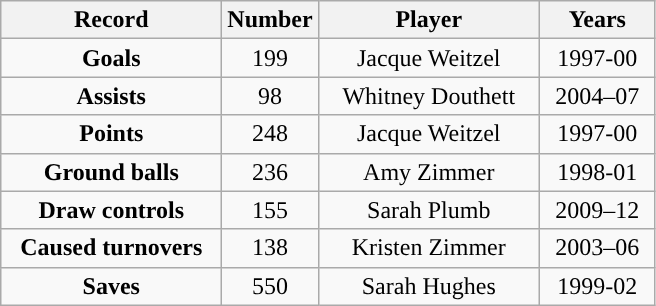<table class="wikitable">
<tr>
<th style="width:140px; ">Record</th>
<th style="width:35px; ">Number</th>
<th style="width:140px; ">Player</th>
<th style="width:70px; ">Years</th>
</tr>
<tr style="text-align:center;">
<td><strong>Goals</strong></td>
<td>199</td>
<td>Jacque Weitzel</td>
<td>1997-00</td>
</tr>
<tr style="text-align:center;">
<td><strong>Assists</strong></td>
<td>98</td>
<td>Whitney Douthett</td>
<td>2004–07</td>
</tr>
<tr style="text-align:center;">
<td><strong>Points</strong></td>
<td>248</td>
<td>Jacque Weitzel</td>
<td>1997-00</td>
</tr>
<tr style="text-align:center;">
<td><strong>Ground balls</strong></td>
<td>236</td>
<td>Amy Zimmer</td>
<td>1998-01</td>
</tr>
<tr style="text-align:center;">
<td><strong>Draw controls</strong></td>
<td>155</td>
<td>Sarah Plumb</td>
<td>2009–12</td>
</tr>
<tr style="text-align:center;">
<td><strong>Caused turnovers</strong></td>
<td>138</td>
<td>Kristen Zimmer</td>
<td>2003–06</td>
</tr>
<tr style="text-align:center;">
<td><strong>Saves</strong></td>
<td>550</td>
<td>Sarah Hughes</td>
<td>1999-02</td>
</tr>
</table>
